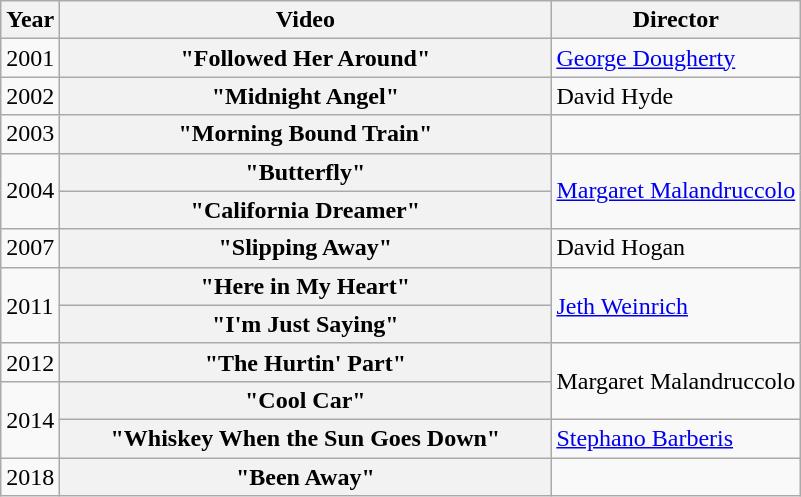<table class="wikitable plainrowheaders">
<tr>
<th>Year</th>
<th style="width:20em;">Video</th>
<th>Director</th>
</tr>
<tr>
<td>2001</td>
<th scope="row">"Followed Her Around"</th>
<td><a href='#'>George Dougherty</a></td>
</tr>
<tr>
<td>2002</td>
<th scope="row">"Midnight Angel"</th>
<td>David Hyde</td>
</tr>
<tr>
<td>2003</td>
<th scope="row">"Morning Bound Train"</th>
<td></td>
</tr>
<tr>
<td rowspan="2">2004</td>
<th scope="row">"Butterfly"</th>
<td rowspan="2"><a href='#'>Margaret Malandruccolo</a></td>
</tr>
<tr>
<th scope="row">"California Dreamer"</th>
</tr>
<tr>
<td>2007</td>
<th scope="row">"Slipping Away"</th>
<td>David Hogan</td>
</tr>
<tr>
<td rowspan="2">2011</td>
<th scope="row">"Here in My Heart"</th>
<td rowspan="2"><a href='#'>Jeth Weinrich</a></td>
</tr>
<tr>
<th scope="row">"I'm Just Saying"</th>
</tr>
<tr>
<td>2012</td>
<th scope="row">"The Hurtin' Part"</th>
<td rowspan="2">Margaret Malandruccolo</td>
</tr>
<tr>
<td rowspan="2">2014</td>
<th scope="row">"Cool Car"</th>
</tr>
<tr>
<th scope="row">"Whiskey When the Sun Goes Down"</th>
<td><a href='#'>Stephano Barberis</a></td>
</tr>
<tr>
<td>2018</td>
<th scope="row">"Been Away"</th>
<td></td>
</tr>
</table>
